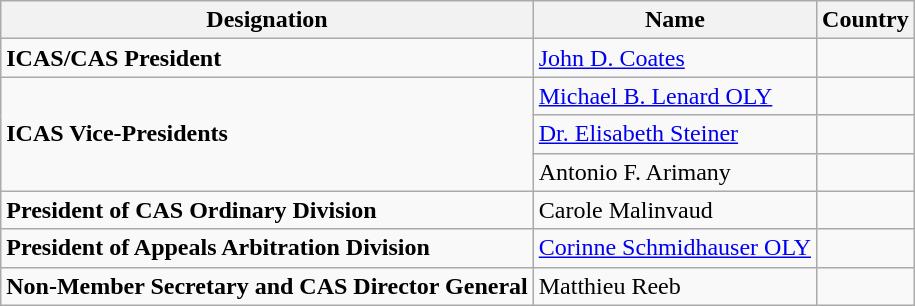<table class="wikitable sortable">
<tr>
<th>Designation</th>
<th>Name</th>
<th>Country</th>
</tr>
<tr>
<td><strong>ICAS/CAS President</strong></td>
<td><a href='#'>John D. Coates</a></td>
<td></td>
</tr>
<tr>
<td rowspan="3"><strong>ICAS Vice-Presidents</strong></td>
<td><a href='#'>Michael B. Lenard OLY</a></td>
<td></td>
</tr>
<tr>
<td><a href='#'>Dr. Elisabeth Steiner</a></td>
<td></td>
</tr>
<tr>
<td>Antonio F. Arimany</td>
<td></td>
</tr>
<tr>
<td><strong>President of CAS Ordinary Division</strong></td>
<td>Carole Malinvaud</td>
<td></td>
</tr>
<tr>
<td><strong>President of Appeals Arbitration Division</strong></td>
<td><a href='#'>Corinne Schmidhauser OLY</a></td>
<td></td>
</tr>
<tr>
<td><strong>Non-Member Secretary and CAS Director General</strong></td>
<td>Matthieu Reeb</td>
<td></td>
</tr>
</table>
